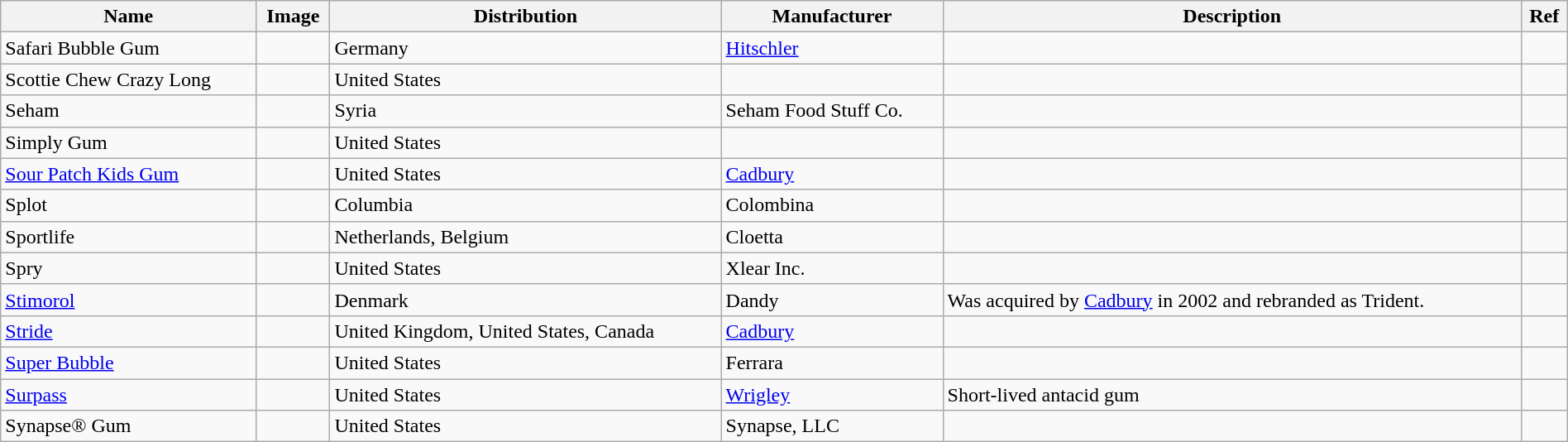<table class="wikitable sortable" style="width:100%">
<tr>
<th>Name</th>
<th class="unsortable">Image</th>
<th>Distribution</th>
<th>Manufacturer</th>
<th>Description</th>
<th>Ref</th>
</tr>
<tr>
<td>Safari Bubble Gum</td>
<td></td>
<td>Germany</td>
<td><a href='#'>Hitschler</a></td>
<td></td>
<td></td>
</tr>
<tr>
<td>Scottie Chew Crazy Long</td>
<td></td>
<td>United States</td>
<td></td>
<td></td>
<td></td>
</tr>
<tr>
<td>Seham</td>
<td></td>
<td>Syria</td>
<td>Seham Food Stuff Co.</td>
<td></td>
<td></td>
</tr>
<tr>
<td>Simply Gum</td>
<td></td>
<td>United States</td>
<td></td>
<td></td>
<td></td>
</tr>
<tr>
<td><a href='#'>Sour Patch Kids Gum</a></td>
<td></td>
<td>United States</td>
<td><a href='#'>Cadbury</a></td>
<td></td>
<td></td>
</tr>
<tr>
<td>Splot</td>
<td></td>
<td>Columbia</td>
<td>Colombina</td>
<td></td>
<td></td>
</tr>
<tr>
<td>Sportlife</td>
<td></td>
<td>Netherlands, Belgium</td>
<td>Cloetta</td>
<td></td>
<td></td>
</tr>
<tr>
<td>Spry</td>
<td></td>
<td>United States</td>
<td>Xlear Inc.</td>
<td></td>
<td></td>
</tr>
<tr>
<td><a href='#'>Stimorol</a></td>
<td></td>
<td>Denmark</td>
<td>Dandy</td>
<td>Was acquired by <a href='#'>Cadbury</a> in 2002 and rebranded as Trident.</td>
<td></td>
</tr>
<tr>
<td><a href='#'>Stride</a></td>
<td></td>
<td>United Kingdom, United States, Canada</td>
<td><a href='#'>Cadbury</a></td>
<td></td>
<td></td>
</tr>
<tr>
<td><a href='#'>Super Bubble</a></td>
<td></td>
<td>United States</td>
<td>Ferrara</td>
<td></td>
<td></td>
</tr>
<tr>
<td><a href='#'>Surpass</a></td>
<td></td>
<td>United States</td>
<td><a href='#'>Wrigley</a></td>
<td>Short-lived antacid gum</td>
<td></td>
</tr>
<tr>
<td>Synapse® Gum</td>
<td></td>
<td>United States</td>
<td>Synapse, LLC</td>
<td></td>
<td></td>
</tr>
</table>
